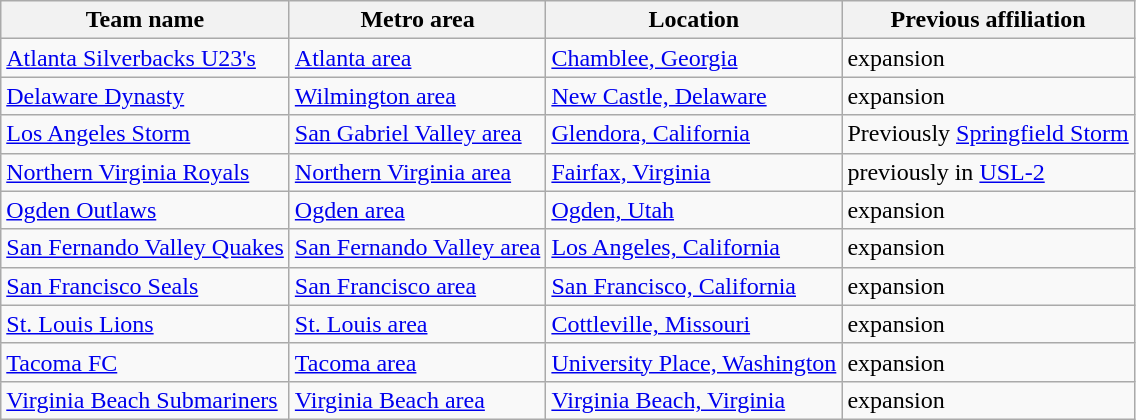<table class="wikitable">
<tr>
<th>Team name</th>
<th>Metro area</th>
<th>Location</th>
<th>Previous affiliation</th>
</tr>
<tr>
<td> <a href='#'>Atlanta Silverbacks U23's</a></td>
<td><a href='#'>Atlanta area</a></td>
<td><a href='#'>Chamblee, Georgia</a></td>
<td>expansion</td>
</tr>
<tr>
<td> <a href='#'>Delaware Dynasty</a></td>
<td><a href='#'>Wilmington area</a></td>
<td><a href='#'>New Castle, Delaware</a></td>
<td>expansion</td>
</tr>
<tr>
<td> <a href='#'>Los Angeles Storm</a></td>
<td><a href='#'>San Gabriel Valley area</a></td>
<td><a href='#'>Glendora, California</a></td>
<td>Previously <a href='#'>Springfield Storm</a></td>
</tr>
<tr>
<td> <a href='#'>Northern Virginia Royals</a></td>
<td><a href='#'>Northern Virginia area</a></td>
<td><a href='#'>Fairfax, Virginia</a></td>
<td>previously in <a href='#'>USL-2</a></td>
</tr>
<tr>
<td> <a href='#'>Ogden Outlaws</a></td>
<td><a href='#'>Ogden area</a></td>
<td><a href='#'>Ogden, Utah</a></td>
<td>expansion</td>
</tr>
<tr>
<td> <a href='#'>San Fernando Valley Quakes</a></td>
<td><a href='#'>San Fernando Valley area</a></td>
<td><a href='#'>Los Angeles, California</a></td>
<td>expansion</td>
</tr>
<tr>
<td> <a href='#'>San Francisco Seals</a></td>
<td><a href='#'>San Francisco area</a></td>
<td><a href='#'>San Francisco, California</a></td>
<td>expansion</td>
</tr>
<tr>
<td> <a href='#'>St. Louis Lions</a></td>
<td><a href='#'>St. Louis area</a></td>
<td><a href='#'>Cottleville, Missouri</a></td>
<td>expansion</td>
</tr>
<tr>
<td> <a href='#'>Tacoma FC</a></td>
<td><a href='#'>Tacoma area</a></td>
<td><a href='#'>University Place, Washington</a></td>
<td>expansion</td>
</tr>
<tr>
<td> <a href='#'>Virginia Beach Submariners</a></td>
<td><a href='#'>Virginia Beach area</a></td>
<td><a href='#'>Virginia Beach, Virginia</a></td>
<td>expansion</td>
</tr>
</table>
